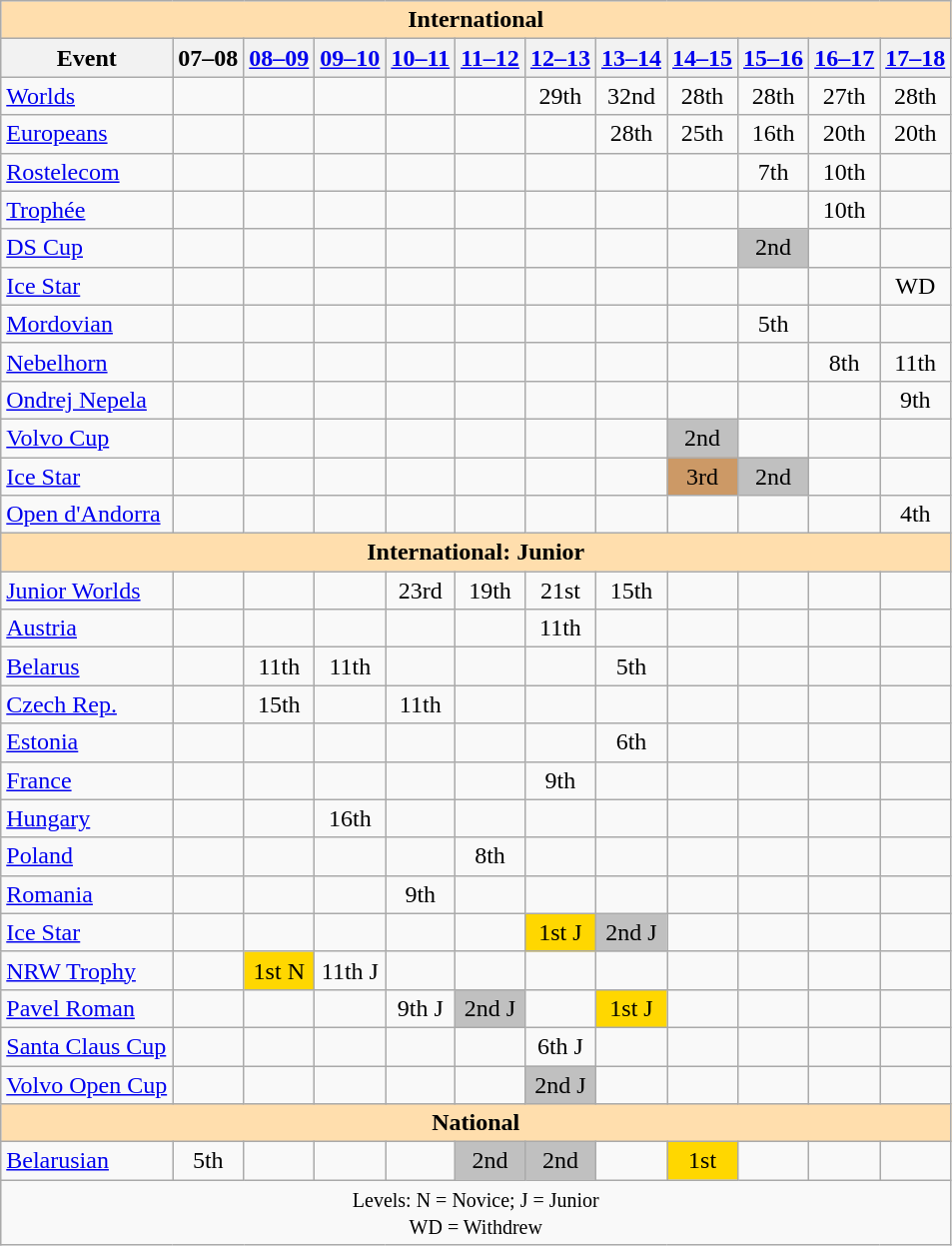<table class="wikitable" style="text-align:center">
<tr>
<th style="background-color: #ffdead; " colspan=12 align=center>International</th>
</tr>
<tr>
<th>Event</th>
<th>07–08</th>
<th><a href='#'>08–09</a></th>
<th><a href='#'>09–10</a></th>
<th><a href='#'>10–11</a></th>
<th><a href='#'>11–12</a></th>
<th><a href='#'>12–13</a></th>
<th><a href='#'>13–14</a></th>
<th><a href='#'>14–15</a></th>
<th><a href='#'>15–16</a></th>
<th><a href='#'>16–17</a></th>
<th><a href='#'>17–18</a></th>
</tr>
<tr>
<td align=left><a href='#'>Worlds</a></td>
<td></td>
<td></td>
<td></td>
<td></td>
<td></td>
<td>29th</td>
<td>32nd</td>
<td>28th</td>
<td>28th</td>
<td>27th</td>
<td>28th</td>
</tr>
<tr>
<td align=left><a href='#'>Europeans</a></td>
<td></td>
<td></td>
<td></td>
<td></td>
<td></td>
<td></td>
<td>28th</td>
<td>25th</td>
<td>16th</td>
<td>20th</td>
<td>20th</td>
</tr>
<tr>
<td align=left> <a href='#'>Rostelecom</a></td>
<td></td>
<td></td>
<td></td>
<td></td>
<td></td>
<td></td>
<td></td>
<td></td>
<td>7th</td>
<td>10th</td>
<td></td>
</tr>
<tr>
<td align=left> <a href='#'>Trophée</a></td>
<td></td>
<td></td>
<td></td>
<td></td>
<td></td>
<td></td>
<td></td>
<td></td>
<td></td>
<td>10th</td>
<td></td>
</tr>
<tr>
<td align=left> <a href='#'>DS Cup</a></td>
<td></td>
<td></td>
<td></td>
<td></td>
<td></td>
<td></td>
<td></td>
<td></td>
<td bgcolor=silver>2nd</td>
<td></td>
<td></td>
</tr>
<tr>
<td align=left> <a href='#'>Ice Star</a></td>
<td></td>
<td></td>
<td></td>
<td></td>
<td></td>
<td></td>
<td></td>
<td></td>
<td></td>
<td></td>
<td>WD</td>
</tr>
<tr>
<td align=left> <a href='#'>Mordovian</a></td>
<td></td>
<td></td>
<td></td>
<td></td>
<td></td>
<td></td>
<td></td>
<td></td>
<td>5th</td>
<td></td>
<td></td>
</tr>
<tr>
<td align=left> <a href='#'>Nebelhorn</a></td>
<td></td>
<td></td>
<td></td>
<td></td>
<td></td>
<td></td>
<td></td>
<td></td>
<td></td>
<td>8th</td>
<td>11th</td>
</tr>
<tr>
<td align=left> <a href='#'>Ondrej Nepela</a></td>
<td></td>
<td></td>
<td></td>
<td></td>
<td></td>
<td></td>
<td></td>
<td></td>
<td></td>
<td></td>
<td>9th</td>
</tr>
<tr>
<td align=left> <a href='#'>Volvo Cup</a></td>
<td></td>
<td></td>
<td></td>
<td></td>
<td></td>
<td></td>
<td></td>
<td bgcolor=silver>2nd</td>
<td></td>
<td></td>
<td></td>
</tr>
<tr>
<td align=left><a href='#'>Ice Star</a></td>
<td></td>
<td></td>
<td></td>
<td></td>
<td></td>
<td></td>
<td></td>
<td bgcolor=cc9966>3rd</td>
<td bgcolor=silver>2nd</td>
<td></td>
<td></td>
</tr>
<tr>
<td align=left><a href='#'>Open d'Andorra</a></td>
<td></td>
<td></td>
<td></td>
<td></td>
<td></td>
<td></td>
<td></td>
<td></td>
<td></td>
<td></td>
<td>4th</td>
</tr>
<tr>
<th style="background-color: #ffdead; " colspan=12 align=center>International: Junior</th>
</tr>
<tr>
<td align=left><a href='#'>Junior Worlds</a></td>
<td></td>
<td></td>
<td></td>
<td>23rd</td>
<td>19th</td>
<td>21st</td>
<td>15th</td>
<td></td>
<td></td>
<td></td>
<td></td>
</tr>
<tr>
<td align=left> <a href='#'>Austria</a></td>
<td></td>
<td></td>
<td></td>
<td></td>
<td></td>
<td>11th</td>
<td></td>
<td></td>
<td></td>
<td></td>
<td></td>
</tr>
<tr>
<td align=left> <a href='#'>Belarus</a></td>
<td></td>
<td>11th</td>
<td>11th</td>
<td></td>
<td></td>
<td></td>
<td>5th</td>
<td></td>
<td></td>
<td></td>
<td></td>
</tr>
<tr>
<td align=left> <a href='#'>Czech Rep.</a></td>
<td></td>
<td>15th</td>
<td></td>
<td>11th</td>
<td></td>
<td></td>
<td></td>
<td></td>
<td></td>
<td></td>
<td></td>
</tr>
<tr>
<td align=left> <a href='#'>Estonia</a></td>
<td></td>
<td></td>
<td></td>
<td></td>
<td></td>
<td></td>
<td>6th</td>
<td></td>
<td></td>
<td></td>
<td></td>
</tr>
<tr>
<td align=left> <a href='#'>France</a></td>
<td></td>
<td></td>
<td></td>
<td></td>
<td></td>
<td>9th</td>
<td></td>
<td></td>
<td></td>
<td></td>
<td></td>
</tr>
<tr>
<td align=left> <a href='#'>Hungary</a></td>
<td></td>
<td></td>
<td>16th</td>
<td></td>
<td></td>
<td></td>
<td></td>
<td></td>
<td></td>
<td></td>
<td></td>
</tr>
<tr>
<td align=left> <a href='#'>Poland</a></td>
<td></td>
<td></td>
<td></td>
<td></td>
<td>8th</td>
<td></td>
<td></td>
<td></td>
<td></td>
<td></td>
<td></td>
</tr>
<tr>
<td align=left> <a href='#'>Romania</a></td>
<td></td>
<td></td>
<td></td>
<td>9th</td>
<td></td>
<td></td>
<td></td>
<td></td>
<td></td>
<td></td>
<td></td>
</tr>
<tr>
<td align=left><a href='#'>Ice Star</a></td>
<td></td>
<td></td>
<td></td>
<td></td>
<td></td>
<td bgcolor=gold>1st J</td>
<td bgcolor=silver>2nd J</td>
<td></td>
<td></td>
<td></td>
<td></td>
</tr>
<tr>
<td align=left><a href='#'>NRW Trophy</a></td>
<td></td>
<td bgcolor=gold>1st N</td>
<td>11th J</td>
<td></td>
<td></td>
<td></td>
<td></td>
<td></td>
<td></td>
<td></td>
<td></td>
</tr>
<tr>
<td align=left><a href='#'>Pavel Roman</a></td>
<td></td>
<td></td>
<td></td>
<td>9th J</td>
<td bgcolor=silver>2nd J</td>
<td></td>
<td bgcolor=gold>1st J</td>
<td></td>
<td></td>
<td></td>
<td></td>
</tr>
<tr>
<td align=left><a href='#'>Santa Claus Cup</a></td>
<td></td>
<td></td>
<td></td>
<td></td>
<td></td>
<td>6th J</td>
<td></td>
<td></td>
<td></td>
<td></td>
<td></td>
</tr>
<tr>
<td align=left><a href='#'>Volvo Open Cup</a></td>
<td></td>
<td></td>
<td></td>
<td></td>
<td></td>
<td bgcolor=silver>2nd J</td>
<td></td>
<td></td>
<td></td>
<td></td>
<td></td>
</tr>
<tr>
<th style="background-color: #ffdead; " colspan=12 align=center>National</th>
</tr>
<tr>
<td align=left><a href='#'>Belarusian</a></td>
<td>5th</td>
<td></td>
<td></td>
<td></td>
<td bgcolor=silver>2nd</td>
<td bgcolor=silver>2nd</td>
<td></td>
<td bgcolor=gold>1st</td>
<td></td>
<td></td>
<td></td>
</tr>
<tr>
<td colspan=12 align=center><small> Levels: N = Novice; J = Junior <br> WD = Withdrew </small></td>
</tr>
</table>
